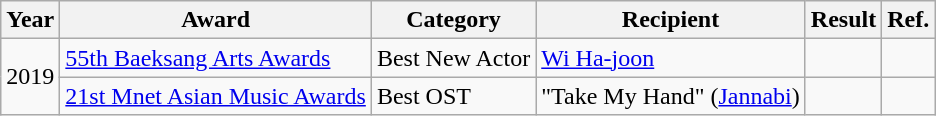<table class="wikitable">
<tr>
<th>Year</th>
<th>Award</th>
<th>Category</th>
<th>Recipient</th>
<th>Result</th>
<th>Ref.</th>
</tr>
<tr>
<td rowspan="2">2019</td>
<td><a href='#'>55th Baeksang Arts Awards</a></td>
<td>Best New Actor</td>
<td><a href='#'>Wi Ha-joon</a></td>
<td></td>
<td></td>
</tr>
<tr>
<td><a href='#'>21st Mnet Asian Music Awards</a></td>
<td>Best OST</td>
<td>"Take My Hand" (<a href='#'>Jannabi</a>)</td>
<td></td>
<td></td>
</tr>
</table>
